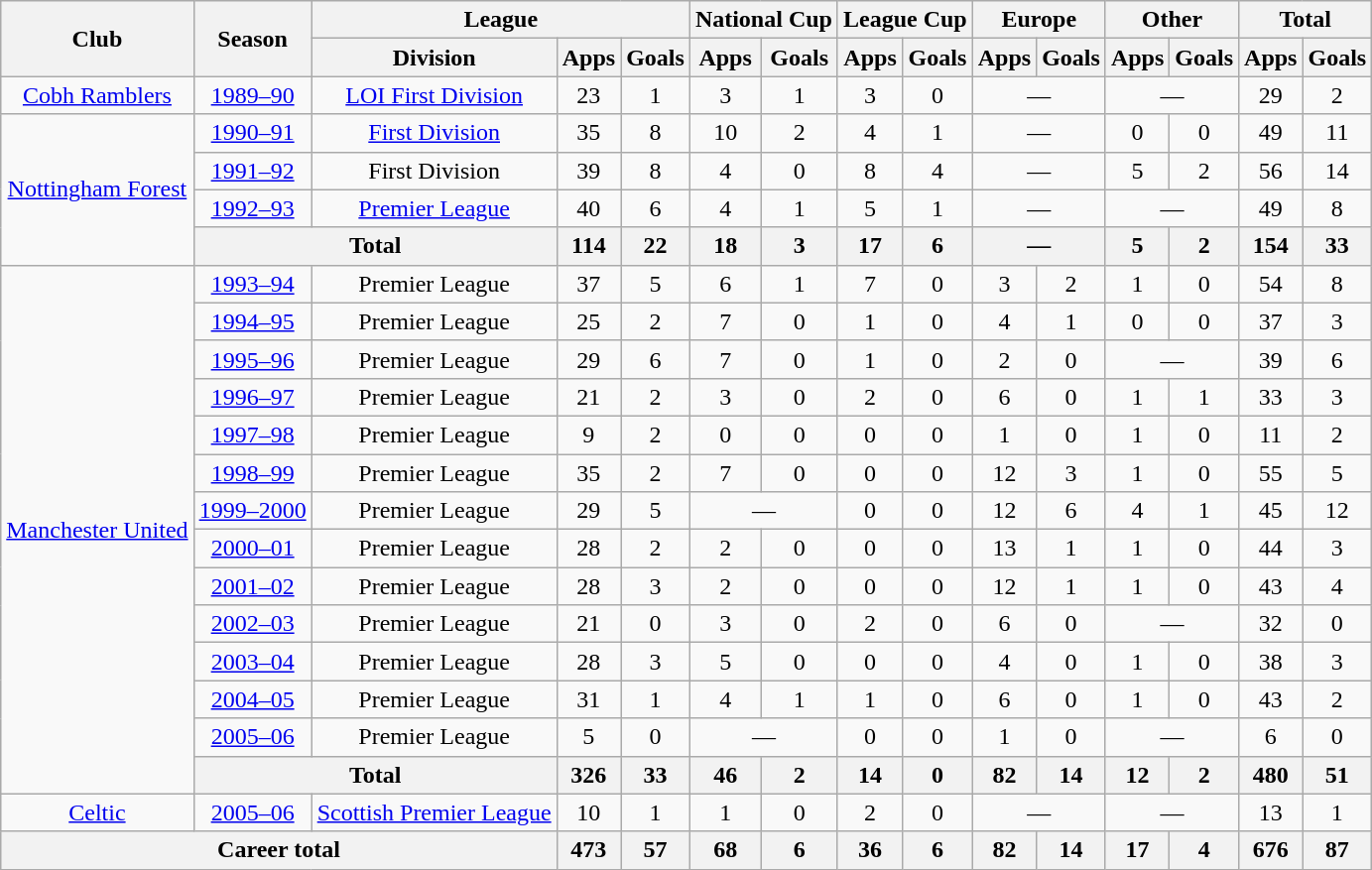<table class="wikitable" style="text-align:center">
<tr>
<th rowspan="2">Club</th>
<th rowspan="2">Season</th>
<th colspan="3">League</th>
<th colspan="2">National Cup</th>
<th colspan="2">League Cup</th>
<th colspan="2">Europe</th>
<th colspan="2">Other</th>
<th colspan="2">Total</th>
</tr>
<tr>
<th>Division</th>
<th>Apps</th>
<th>Goals</th>
<th>Apps</th>
<th>Goals</th>
<th>Apps</th>
<th>Goals</th>
<th>Apps</th>
<th>Goals</th>
<th>Apps</th>
<th>Goals</th>
<th>Apps</th>
<th>Goals</th>
</tr>
<tr>
<td><a href='#'>Cobh Ramblers</a></td>
<td><a href='#'>1989–90</a></td>
<td><a href='#'>LOI First Division</a></td>
<td>23</td>
<td>1</td>
<td>3</td>
<td>1</td>
<td>3</td>
<td>0</td>
<td colspan="2">—</td>
<td colspan="2">—</td>
<td>29</td>
<td>2</td>
</tr>
<tr>
<td rowspan="4"><a href='#'>Nottingham Forest</a></td>
<td><a href='#'>1990–91</a></td>
<td><a href='#'>First Division</a></td>
<td>35</td>
<td>8</td>
<td>10</td>
<td>2</td>
<td>4</td>
<td>1</td>
<td colspan="2">—</td>
<td>0</td>
<td>0</td>
<td>49</td>
<td>11</td>
</tr>
<tr>
<td><a href='#'>1991–92</a></td>
<td>First Division</td>
<td>39</td>
<td>8</td>
<td>4</td>
<td>0</td>
<td>8</td>
<td>4</td>
<td colspan="2">—</td>
<td>5</td>
<td>2</td>
<td>56</td>
<td>14</td>
</tr>
<tr>
<td><a href='#'>1992–93</a></td>
<td><a href='#'>Premier League</a></td>
<td>40</td>
<td>6</td>
<td>4</td>
<td>1</td>
<td>5</td>
<td>1</td>
<td colspan="2">—</td>
<td colspan="2">—</td>
<td>49</td>
<td>8</td>
</tr>
<tr>
<th colspan="2">Total</th>
<th>114</th>
<th>22</th>
<th>18</th>
<th>3</th>
<th>17</th>
<th>6</th>
<th colspan="2">—</th>
<th>5</th>
<th>2</th>
<th>154</th>
<th>33</th>
</tr>
<tr>
<td rowspan="14"><a href='#'>Manchester United</a></td>
<td><a href='#'>1993–94</a></td>
<td>Premier League</td>
<td>37</td>
<td>5</td>
<td>6</td>
<td>1</td>
<td>7</td>
<td>0</td>
<td>3</td>
<td>2</td>
<td>1</td>
<td>0</td>
<td>54</td>
<td>8</td>
</tr>
<tr>
<td><a href='#'>1994–95</a></td>
<td>Premier League</td>
<td>25</td>
<td>2</td>
<td>7</td>
<td>0</td>
<td>1</td>
<td>0</td>
<td>4</td>
<td>1</td>
<td>0</td>
<td>0</td>
<td>37</td>
<td>3</td>
</tr>
<tr>
<td><a href='#'>1995–96</a></td>
<td>Premier League</td>
<td>29</td>
<td>6</td>
<td>7</td>
<td>0</td>
<td>1</td>
<td>0</td>
<td>2</td>
<td>0</td>
<td colspan="2">—</td>
<td>39</td>
<td>6</td>
</tr>
<tr>
<td><a href='#'>1996–97</a></td>
<td>Premier League</td>
<td>21</td>
<td>2</td>
<td>3</td>
<td>0</td>
<td>2</td>
<td>0</td>
<td>6</td>
<td>0</td>
<td>1</td>
<td>1</td>
<td>33</td>
<td>3</td>
</tr>
<tr>
<td><a href='#'>1997–98</a></td>
<td>Premier League</td>
<td>9</td>
<td>2</td>
<td>0</td>
<td>0</td>
<td>0</td>
<td>0</td>
<td>1</td>
<td>0</td>
<td>1</td>
<td>0</td>
<td>11</td>
<td>2</td>
</tr>
<tr>
<td><a href='#'>1998–99</a></td>
<td>Premier League</td>
<td>35</td>
<td>2</td>
<td>7</td>
<td>0</td>
<td>0</td>
<td>0</td>
<td>12</td>
<td>3</td>
<td>1</td>
<td>0</td>
<td>55</td>
<td>5</td>
</tr>
<tr>
<td><a href='#'>1999–2000</a></td>
<td>Premier League</td>
<td>29</td>
<td>5</td>
<td colspan="2">—</td>
<td>0</td>
<td>0</td>
<td>12</td>
<td>6</td>
<td>4</td>
<td>1</td>
<td>45</td>
<td>12</td>
</tr>
<tr>
<td><a href='#'>2000–01</a></td>
<td>Premier League</td>
<td>28</td>
<td>2</td>
<td>2</td>
<td>0</td>
<td>0</td>
<td>0</td>
<td>13</td>
<td>1</td>
<td>1</td>
<td>0</td>
<td>44</td>
<td>3</td>
</tr>
<tr>
<td><a href='#'>2001–02</a></td>
<td>Premier League</td>
<td>28</td>
<td>3</td>
<td>2</td>
<td>0</td>
<td>0</td>
<td>0</td>
<td>12</td>
<td>1</td>
<td>1</td>
<td>0</td>
<td>43</td>
<td>4</td>
</tr>
<tr>
<td><a href='#'>2002–03</a></td>
<td>Premier League</td>
<td>21</td>
<td>0</td>
<td>3</td>
<td>0</td>
<td>2</td>
<td>0</td>
<td>6</td>
<td>0</td>
<td colspan="2">—</td>
<td>32</td>
<td>0</td>
</tr>
<tr>
<td><a href='#'>2003–04</a></td>
<td>Premier League</td>
<td>28</td>
<td>3</td>
<td>5</td>
<td>0</td>
<td>0</td>
<td>0</td>
<td>4</td>
<td>0</td>
<td>1</td>
<td>0</td>
<td>38</td>
<td>3</td>
</tr>
<tr>
<td><a href='#'>2004–05</a></td>
<td>Premier League</td>
<td>31</td>
<td>1</td>
<td>4</td>
<td>1</td>
<td>1</td>
<td>0</td>
<td>6</td>
<td>0</td>
<td>1</td>
<td>0</td>
<td>43</td>
<td>2</td>
</tr>
<tr>
<td><a href='#'>2005–06</a></td>
<td>Premier League</td>
<td>5</td>
<td>0</td>
<td colspan="2">—</td>
<td>0</td>
<td>0</td>
<td>1</td>
<td>0</td>
<td colspan="2">—</td>
<td>6</td>
<td>0</td>
</tr>
<tr>
<th colspan="2">Total</th>
<th>326</th>
<th>33</th>
<th>46</th>
<th>2</th>
<th>14</th>
<th>0</th>
<th>82</th>
<th>14</th>
<th>12</th>
<th>2</th>
<th>480</th>
<th>51</th>
</tr>
<tr>
<td><a href='#'>Celtic</a></td>
<td><a href='#'>2005–06</a></td>
<td><a href='#'>Scottish Premier League</a></td>
<td>10</td>
<td>1</td>
<td>1</td>
<td>0</td>
<td>2</td>
<td>0</td>
<td colspan="2">—</td>
<td colspan="2">—</td>
<td>13</td>
<td>1</td>
</tr>
<tr>
<th colspan="3">Career total</th>
<th>473</th>
<th>57</th>
<th>68</th>
<th>6</th>
<th>36</th>
<th>6</th>
<th>82</th>
<th>14</th>
<th>17</th>
<th>4</th>
<th>676</th>
<th>87</th>
</tr>
</table>
